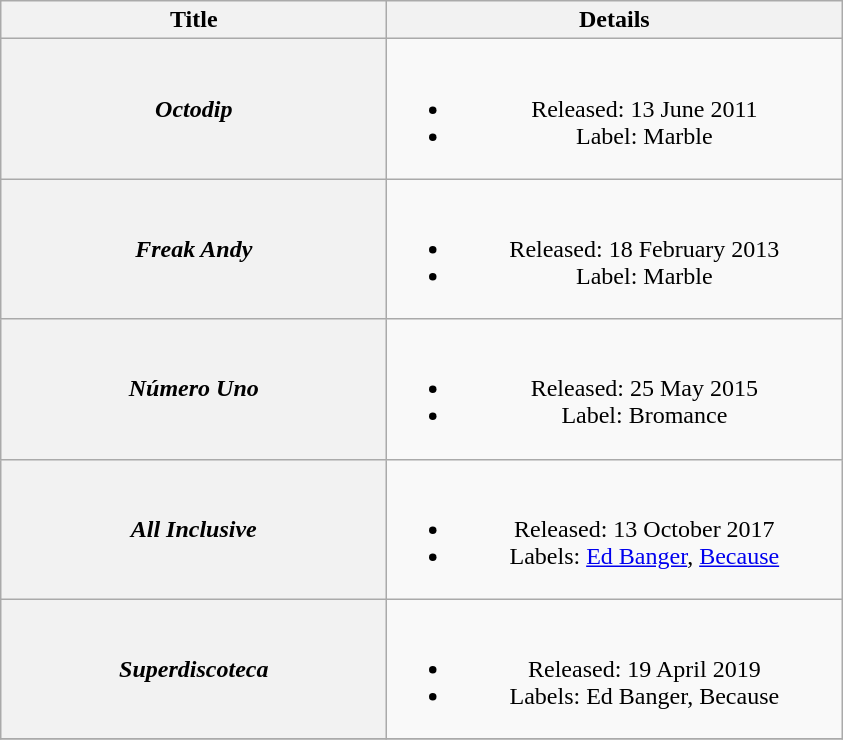<table class="wikitable plainrowheaders" style="text-align:center;">
<tr>
<th scope="col" style="width:250px;">Title</th>
<th scope="col" style="width:18.5em;">Details</th>
</tr>
<tr>
<th scope="row"><em>Octodip</em></th>
<td><br><ul><li>Released: 13 June 2011</li><li>Label: Marble</li></ul></td>
</tr>
<tr>
<th scope="row"><em>Freak Andy</em></th>
<td><br><ul><li>Released: 18 February 2013</li><li>Label: Marble</li></ul></td>
</tr>
<tr>
<th scope="row"><em>Número Uno</em></th>
<td><br><ul><li>Released: 25 May 2015</li><li>Label: Bromance</li></ul></td>
</tr>
<tr>
<th scope="row"><em>All Inclusive</em></th>
<td><br><ul><li>Released: 13 October 2017</li><li>Labels: <a href='#'>Ed Banger</a>, <a href='#'>Because</a></li></ul></td>
</tr>
<tr>
<th scope="row"><em>Superdiscoteca</em></th>
<td><br><ul><li>Released: 19 April 2019</li><li>Labels: Ed Banger, Because</li></ul></td>
</tr>
<tr>
</tr>
</table>
